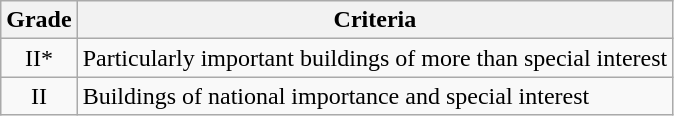<table class="wikitable">
<tr>
<th>Grade</th>
<th>Criteria</th>
</tr>
<tr>
<td align="center" >II*</td>
<td>Particularly important buildings of more than special interest</td>
</tr>
<tr>
<td align="center" >II</td>
<td>Buildings of national importance and special interest</td>
</tr>
</table>
